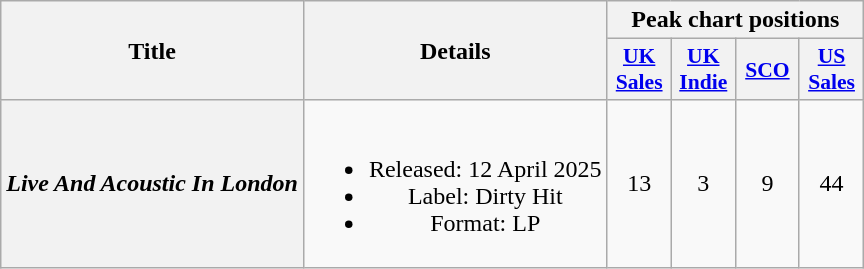<table class="wikitable plainrowheaders" style="text-align:center;">
<tr>
<th scope="col" rowspan="2">Title</th>
<th scope="col" rowspan="2">Details</th>
<th scope="col" colspan="4">Peak chart positions</th>
</tr>
<tr>
<th scope="col" style="width:2.5em;font-size:90%;"><a href='#'>UK<br>Sales</a><br></th>
<th scope="col" style="width:2.5em;font-size:90%;"><a href='#'>UK<br>Indie</a><br></th>
<th scope="col" style="width:2.5em;font-size:90%;"><a href='#'>SCO</a><br></th>
<th scope="col" style="width:2.5em;font-size:90%;"><a href='#'>US<br>Sales</a><br></th>
</tr>
<tr>
<th scope="row"><em>Live And Acoustic In London</em></th>
<td><br><ul><li>Released: 12 April 2025</li><li>Label: Dirty Hit</li><li>Format: LP</li></ul></td>
<td>13</td>
<td>3</td>
<td>9</td>
<td>44</td>
</tr>
</table>
